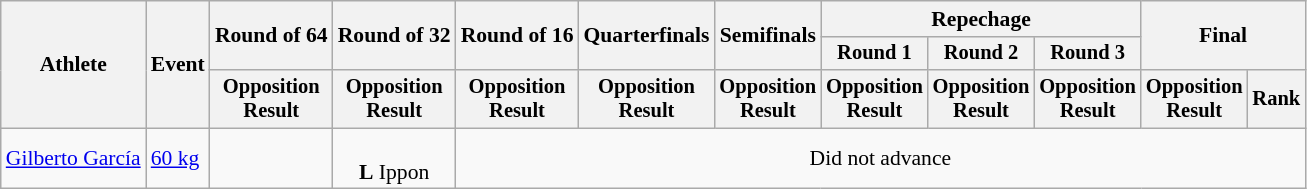<table class="wikitable" style="font-size:90%">
<tr>
<th rowspan="3">Athlete</th>
<th rowspan="3">Event</th>
<th rowspan="2">Round of 64</th>
<th rowspan="2">Round of 32</th>
<th rowspan="2">Round of 16</th>
<th rowspan="2">Quarterfinals</th>
<th rowspan="2">Semifinals</th>
<th colspan=3>Repechage</th>
<th rowspan="2" colspan=2>Final</th>
</tr>
<tr style="font-size:95%">
<th>Round 1</th>
<th>Round 2</th>
<th>Round 3</th>
</tr>
<tr style="font-size:95%">
<th>Opposition<br>Result</th>
<th>Opposition<br>Result</th>
<th>Opposition<br>Result</th>
<th>Opposition<br>Result</th>
<th>Opposition<br>Result</th>
<th>Opposition<br>Result</th>
<th>Opposition<br>Result</th>
<th>Opposition<br>Result</th>
<th>Opposition<br>Result</th>
<th>Rank</th>
</tr>
<tr align=center>
<td align=left><a href='#'>Gilberto García</a></td>
<td align=left><a href='#'>60 kg</a></td>
<td></td>
<td><br><strong>L</strong> Ippon</td>
<td colspan=8>Did not advance</td>
</tr>
</table>
